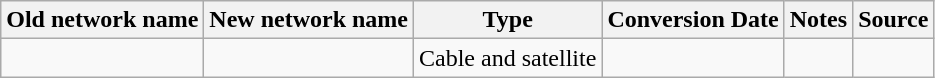<table class="wikitable">
<tr>
<th>Old network name</th>
<th>New network name</th>
<th>Type</th>
<th>Conversion Date</th>
<th>Notes</th>
<th>Source</th>
</tr>
<tr>
<td><a href='#'></a></td>
<td></td>
<td>Cable and satellite</td>
<td></td>
<td></td>
<td></td>
</tr>
</table>
